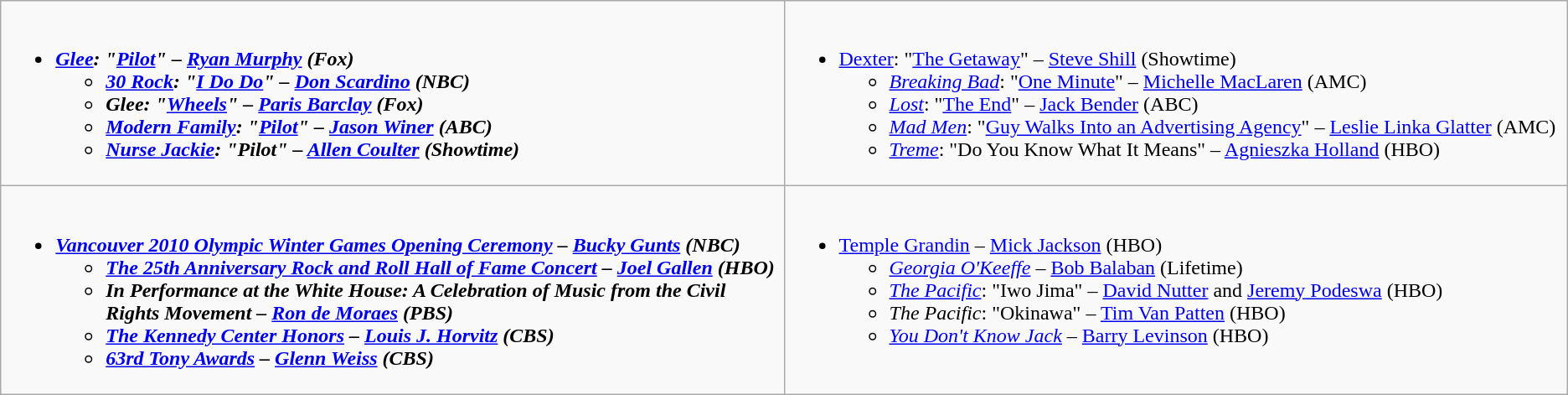<table class="wikitable">
<tr>
<td style="vertical-align:top;" width="50%"><br><ul><li><strong><em><a href='#'>Glee</a><em>: "<a href='#'>Pilot</a>" – <a href='#'>Ryan Murphy</a> (Fox)<strong><ul><li></em><a href='#'>30 Rock</a><em>: "<a href='#'>I Do Do</a>" – <a href='#'>Don Scardino</a> (NBC)</li><li></em>Glee<em>: "<a href='#'>Wheels</a>" – <a href='#'>Paris Barclay</a> (Fox)</li><li></em><a href='#'>Modern Family</a><em>: "<a href='#'>Pilot</a>" – <a href='#'>Jason Winer</a> (ABC)</li><li></em><a href='#'>Nurse Jackie</a><em>: "Pilot" – <a href='#'>Allen Coulter</a> (Showtime)</li></ul></li></ul></td>
<td style="vertical-align:top;" width="50%"><br><ul><li></em></strong><a href='#'>Dexter</a></em>: "<a href='#'>The Getaway</a>" – <a href='#'>Steve Shill</a> (Showtime)</strong><ul><li><em><a href='#'>Breaking Bad</a></em>: "<a href='#'>One Minute</a>" – <a href='#'>Michelle MacLaren</a> (AMC)</li><li><em><a href='#'>Lost</a></em>: "<a href='#'>The End</a>" – <a href='#'>Jack Bender</a> (ABC)</li><li><em><a href='#'>Mad Men</a></em>: "<a href='#'>Guy Walks Into an Advertising Agency</a>" – <a href='#'>Leslie Linka Glatter</a> (AMC)</li><li><em><a href='#'>Treme</a></em>: "Do You Know What It Means" – <a href='#'>Agnieszka Holland</a> (HBO)</li></ul></li></ul></td>
</tr>
<tr>
<td style="vertical-align:top;" width="50%"><br><ul><li><strong><em><a href='#'>Vancouver 2010 Olympic Winter Games Opening Ceremony</a><em> – <a href='#'>Bucky Gunts</a> (NBC)<strong><ul><li></em><a href='#'>The 25th Anniversary Rock and Roll Hall of Fame Concert</a><em> – <a href='#'>Joel Gallen</a> (HBO)</li><li></em>In Performance at the White House: A Celebration of Music from the Civil Rights Movement<em> – <a href='#'>Ron de Moraes</a> (PBS)</li><li></em><a href='#'>The Kennedy Center Honors</a><em> – <a href='#'>Louis J. Horvitz</a> (CBS)</li><li></em><a href='#'>63rd Tony Awards</a><em> – <a href='#'>Glenn Weiss</a> (CBS)</li></ul></li></ul></td>
<td style="vertical-align:top;" width="50%"><br><ul><li></em></strong><a href='#'>Temple Grandin</a></em> – <a href='#'>Mick Jackson</a> (HBO)</strong><ul><li><em><a href='#'>Georgia O'Keeffe</a></em> – <a href='#'>Bob Balaban</a> (Lifetime)</li><li><em><a href='#'>The Pacific</a></em>: "Iwo Jima" – <a href='#'>David Nutter</a> and <a href='#'>Jeremy Podeswa</a> (HBO)</li><li><em>The Pacific</em>: "Okinawa" – <a href='#'>Tim Van Patten</a> (HBO)</li><li><em><a href='#'>You Don't Know Jack</a></em> – <a href='#'>Barry Levinson</a> (HBO)</li></ul></li></ul></td>
</tr>
</table>
